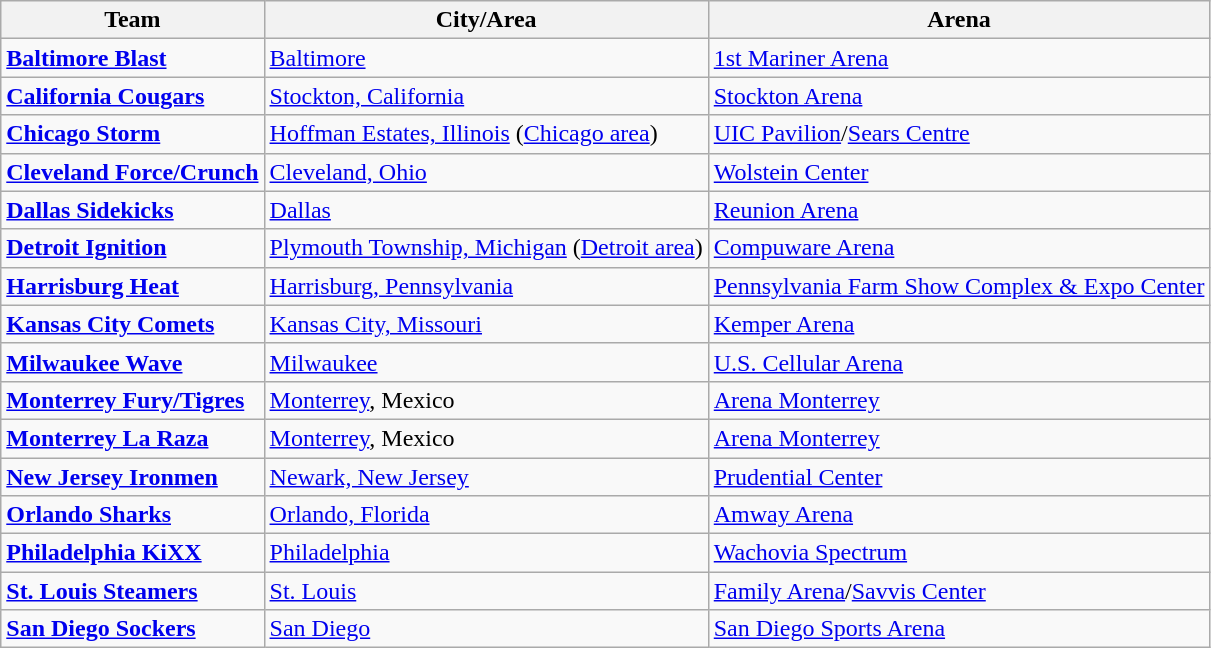<table class="wikitable">
<tr>
<th>Team</th>
<th>City/Area</th>
<th>Arena</th>
</tr>
<tr>
<td><strong><a href='#'>Baltimore Blast</a></strong></td>
<td><a href='#'>Baltimore</a></td>
<td><a href='#'>1st Mariner Arena</a></td>
</tr>
<tr>
<td><strong><a href='#'>California Cougars</a></strong></td>
<td><a href='#'>Stockton, California</a></td>
<td><a href='#'>Stockton Arena</a></td>
</tr>
<tr>
<td><strong><a href='#'>Chicago Storm</a></strong></td>
<td><a href='#'>Hoffman Estates, Illinois</a> (<a href='#'>Chicago area</a>)</td>
<td><a href='#'>UIC Pavilion</a>/<a href='#'>Sears Centre</a></td>
</tr>
<tr>
<td><strong><a href='#'>Cleveland Force/Crunch</a></strong></td>
<td><a href='#'>Cleveland, Ohio</a></td>
<td><a href='#'>Wolstein Center</a></td>
</tr>
<tr>
<td><strong><a href='#'>Dallas Sidekicks</a></strong></td>
<td><a href='#'>Dallas</a></td>
<td><a href='#'>Reunion Arena</a></td>
</tr>
<tr>
<td><strong><a href='#'>Detroit Ignition</a></strong></td>
<td><a href='#'>Plymouth Township, Michigan</a> (<a href='#'>Detroit area</a>)</td>
<td><a href='#'>Compuware Arena</a></td>
</tr>
<tr>
<td><strong><a href='#'>Harrisburg Heat</a></strong></td>
<td><a href='#'>Harrisburg, Pennsylvania</a></td>
<td><a href='#'>Pennsylvania Farm Show Complex & Expo Center</a></td>
</tr>
<tr>
<td><strong><a href='#'>Kansas City Comets</a></strong></td>
<td><a href='#'>Kansas City, Missouri</a></td>
<td><a href='#'>Kemper Arena</a></td>
</tr>
<tr>
<td><strong><a href='#'>Milwaukee Wave</a></strong></td>
<td><a href='#'>Milwaukee</a></td>
<td><a href='#'>U.S. Cellular Arena</a></td>
</tr>
<tr>
<td><strong><a href='#'>Monterrey Fury/Tigres</a></strong></td>
<td><a href='#'>Monterrey</a>, Mexico</td>
<td><a href='#'>Arena Monterrey</a></td>
</tr>
<tr>
<td><strong><a href='#'>Monterrey La Raza</a></strong></td>
<td><a href='#'>Monterrey</a>, Mexico</td>
<td><a href='#'>Arena Monterrey</a></td>
</tr>
<tr>
<td><strong><a href='#'>New Jersey Ironmen</a></strong></td>
<td><a href='#'>Newark, New Jersey</a></td>
<td><a href='#'>Prudential Center</a></td>
</tr>
<tr>
<td><strong><a href='#'>Orlando Sharks</a></strong></td>
<td><a href='#'>Orlando, Florida</a></td>
<td><a href='#'>Amway Arena</a></td>
</tr>
<tr>
<td><strong><a href='#'>Philadelphia KiXX</a></strong></td>
<td><a href='#'>Philadelphia</a></td>
<td><a href='#'>Wachovia Spectrum</a></td>
</tr>
<tr>
<td><strong><a href='#'>St. Louis Steamers</a></strong></td>
<td><a href='#'>St. Louis</a></td>
<td><a href='#'>Family Arena</a>/<a href='#'>Savvis Center</a></td>
</tr>
<tr>
<td><strong><a href='#'>San Diego Sockers</a></strong></td>
<td><a href='#'>San Diego</a></td>
<td><a href='#'>San Diego Sports Arena</a></td>
</tr>
</table>
